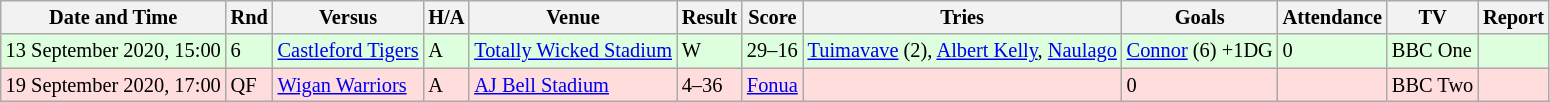<table class="wikitable" style="font-size:85%;">
<tr>
<th>Date and Time</th>
<th>Rnd</th>
<th>Versus</th>
<th>H/A</th>
<th>Venue</th>
<th>Result</th>
<th>Score</th>
<th>Tries</th>
<th>Goals</th>
<th>Attendance</th>
<th>TV</th>
<th>Report</th>
</tr>
<tr style="background:#ddffdd;" width=20 | >
<td>13 September 2020, 15:00</td>
<td>6</td>
<td> <a href='#'>Castleford Tigers</a></td>
<td>A</td>
<td><a href='#'>Totally Wicked Stadium</a></td>
<td>W</td>
<td>29–16</td>
<td><a href='#'>Tuimavave</a> (2), <a href='#'>Albert Kelly</a>, <a href='#'>Naulago</a></td>
<td><a href='#'>Connor</a> (6) +1DG</td>
<td>0</td>
<td>BBC One</td>
<td></td>
</tr>
<tr style="background:#ffdddd;" width=20 | >
<td>19 September 2020, 17:00</td>
<td>QF</td>
<td> <a href='#'>Wigan Warriors</a></td>
<td>A</td>
<td><a href='#'>AJ Bell Stadium</a></td>
<td>4–36</td>
<td><a href='#'>Fonua</a></td>
<td></td>
<td>0</td>
<td></td>
<td>BBC Two</td>
<td></td>
</tr>
</table>
